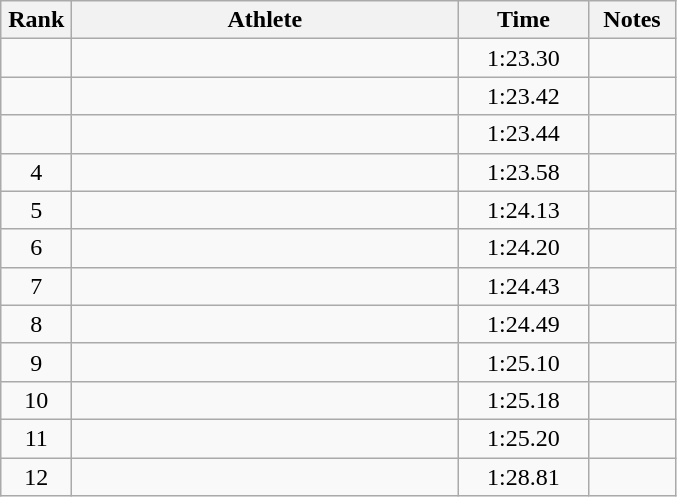<table class=wikitable style="text-align:center">
<tr>
<th width=40>Rank</th>
<th width=250>Athlete</th>
<th width=80>Time</th>
<th width=50>Notes</th>
</tr>
<tr>
<td></td>
<td align=left></td>
<td>1:23.30</td>
<td></td>
</tr>
<tr>
<td></td>
<td align=left></td>
<td>1:23.42</td>
<td></td>
</tr>
<tr>
<td></td>
<td align=left></td>
<td>1:23.44</td>
<td></td>
</tr>
<tr>
<td>4</td>
<td align=left></td>
<td>1:23.58</td>
<td></td>
</tr>
<tr>
<td>5</td>
<td align=left></td>
<td>1:24.13</td>
<td></td>
</tr>
<tr>
<td>6</td>
<td align=left></td>
<td>1:24.20</td>
<td></td>
</tr>
<tr>
<td>7</td>
<td align=left></td>
<td>1:24.43</td>
<td></td>
</tr>
<tr>
<td>8</td>
<td align=left></td>
<td>1:24.49</td>
<td></td>
</tr>
<tr>
<td>9</td>
<td align=left></td>
<td>1:25.10</td>
<td></td>
</tr>
<tr>
<td>10</td>
<td align=left></td>
<td>1:25.18</td>
<td></td>
</tr>
<tr>
<td>11</td>
<td align=left></td>
<td>1:25.20</td>
<td></td>
</tr>
<tr>
<td>12</td>
<td align=left></td>
<td>1:28.81</td>
<td></td>
</tr>
</table>
